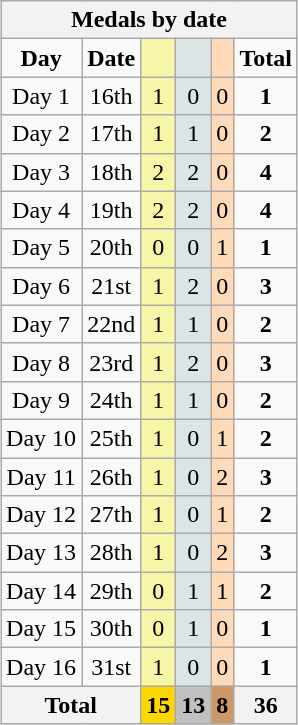<table class="wikitable" style="margin-left:auto; margin-right:auto;">
<tr style="background:#efefef;">
<th colspan=7><strong>Medals by date</strong></th>
</tr>
<tr style="text-align:center;">
<td><strong>Day</strong></td>
<td><strong>Date</strong></td>
<td style="background:#F7F6A8;"></td>
<td style="background:#DCE5E5;"></td>
<td style="background:#FFDAB9;"></td>
<td><strong>Total</strong></td>
</tr>
<tr style="text-align:center;">
<td>Day 1</td>
<td>16th</td>
<td style="background:#F7F6A8;">1</td>
<td style="background:#DCE5E5;">0</td>
<td style="background:#FFDAB9;">0</td>
<td><strong>1</strong></td>
</tr>
<tr style="text-align:center;">
<td>Day 2</td>
<td>17th</td>
<td style="background:#F7F6A8;">1</td>
<td style="background:#DCE5E5;">1</td>
<td style="background:#FFDAB9;">0</td>
<td><strong>2</strong></td>
</tr>
<tr style="text-align:center;">
<td>Day 3</td>
<td>18th</td>
<td style="background:#F7F6A8;">2</td>
<td style="background:#DCE5E5;">2</td>
<td style="background:#FFDAB9;">0</td>
<td><strong>4</strong></td>
</tr>
<tr style="text-align:center;">
<td>Day 4</td>
<td>19th</td>
<td style="background:#F7F6A8;">2</td>
<td style="background:#DCE5E5;">2</td>
<td style="background:#FFDAB9;">0</td>
<td><strong>4</strong></td>
</tr>
<tr style="text-align:center;">
<td>Day 5</td>
<td>20th</td>
<td style="background:#F7F6A8;">0</td>
<td style="background:#DCE5E5;">0</td>
<td style="background:#FFDAB9;">1</td>
<td><strong>1</strong></td>
</tr>
<tr style="text-align:center;">
<td>Day 6</td>
<td>21st</td>
<td style="background:#F7F6A8;">1</td>
<td style="background:#DCE5E5;">2</td>
<td style="background:#FFDAB9;">0</td>
<td><strong>3</strong></td>
</tr>
<tr style="text-align:center;">
<td>Day 7</td>
<td>22nd</td>
<td style="background:#F7F6A8;">1</td>
<td style="background:#DCE5E5;">1</td>
<td style="background:#FFDAB9;">0</td>
<td><strong>2</strong></td>
</tr>
<tr style="text-align:center;">
<td>Day 8</td>
<td>23rd</td>
<td style="background:#F7F6A8;">1</td>
<td style="background:#DCE5E5;">2</td>
<td style="background:#FFDAB9;">0</td>
<td><strong>3</strong></td>
</tr>
<tr style="text-align:center;">
<td>Day 9</td>
<td>24th</td>
<td style="background:#F7F6A8;">1</td>
<td style="background:#DCE5E5;">1</td>
<td style="background:#FFDAB9;">0</td>
<td><strong>2</strong></td>
</tr>
<tr style="text-align:center;">
<td>Day 10</td>
<td>25th</td>
<td style="background:#F7F6A8;">1</td>
<td style="background:#DCE5E5;">0</td>
<td style="background:#FFDAB9;">1</td>
<td><strong>2</strong></td>
</tr>
<tr style="text-align:center;">
<td>Day 11</td>
<td>26th</td>
<td style="background:#F7F6A8;">1</td>
<td style="background:#DCE5E5;">0</td>
<td style="background:#FFDAB9;">2</td>
<td><strong>3</strong></td>
</tr>
<tr style="text-align:center;">
<td>Day 12</td>
<td>27th</td>
<td style="background:#F7F6A8;">1</td>
<td style="background:#DCE5E5;">0</td>
<td style="background:#FFDAB9;">1</td>
<td><strong>2</strong></td>
</tr>
<tr style="text-align:center;">
<td>Day 13</td>
<td>28th</td>
<td style="background:#F7F6A8;">1</td>
<td style="background:#DCE5E5;">0</td>
<td style="background:#FFDAB9;">2</td>
<td><strong>3</strong></td>
</tr>
<tr style="text-align:center;">
<td>Day 14</td>
<td>29th</td>
<td style="background:#F7F6A8;">0</td>
<td style="background:#DCE5E5;">1</td>
<td style="background:#FFDAB9;">1</td>
<td><strong>2</strong></td>
</tr>
<tr style="text-align:center;">
<td>Day 15</td>
<td>30th</td>
<td style="background:#F7F6A8;">0</td>
<td style="background:#DCE5E5;">1</td>
<td style="background:#FFDAB9;">0</td>
<td><strong>1</strong></td>
</tr>
<tr style="text-align:center;">
<td>Day 16</td>
<td>31st</td>
<td style="background:#F7F6A8;">1</td>
<td style="background:#DCE5E5;">0</td>
<td style="background:#FFDAB9;">0</td>
<td><strong>1</strong></td>
</tr>
<tr>
<th colspan="2"><strong>Total</strong></th>
<th style="background:gold;"><strong>15</strong></th>
<th style="background:silver;"><strong>13</strong></th>
<th style="background:#c96;"><strong>8</strong></th>
<th><strong>36</strong></th>
</tr>
</table>
